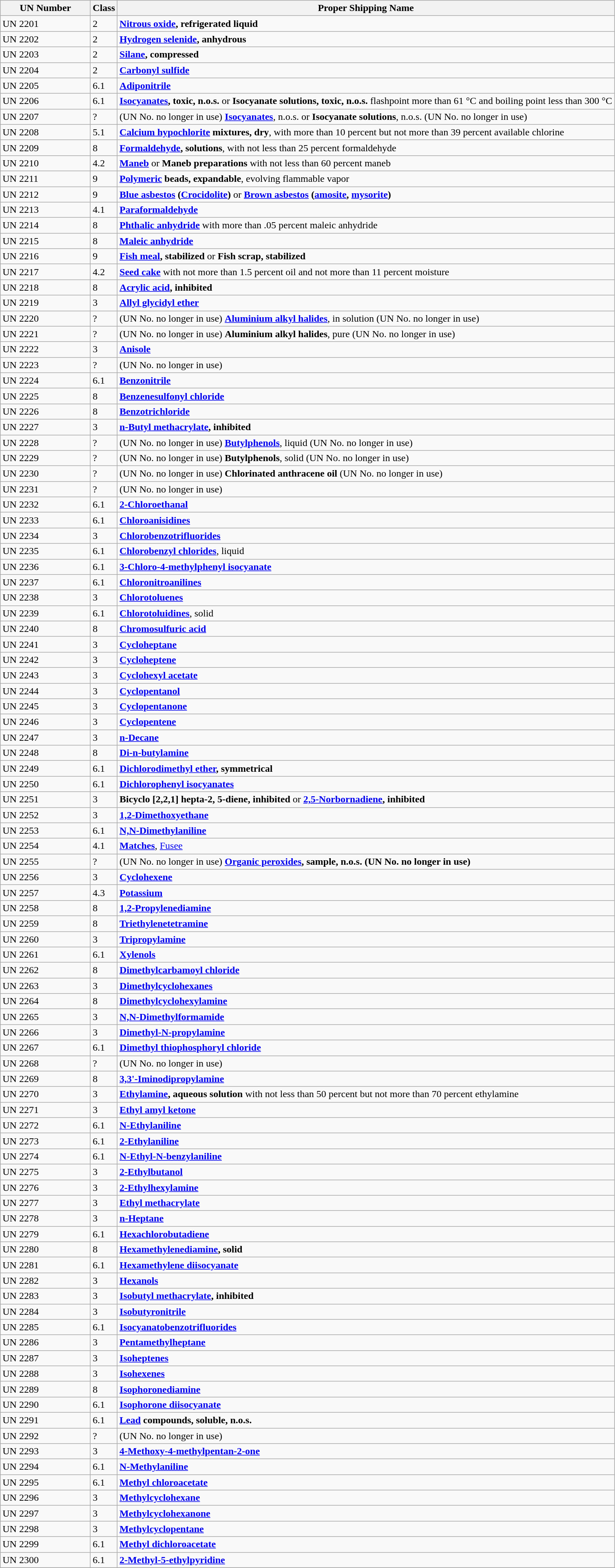<table class="wikitable">
<tr>
<th width="140px">UN Number</th>
<th>Class</th>
<th>Proper Shipping Name</th>
</tr>
<tr>
<td>UN 2201</td>
<td>2</td>
<td><strong><a href='#'>Nitrous oxide</a>, refrigerated liquid</strong></td>
</tr>
<tr>
<td>UN 2202</td>
<td>2</td>
<td><strong><a href='#'>Hydrogen selenide</a>, anhydrous</strong></td>
</tr>
<tr>
<td>UN 2203</td>
<td>2</td>
<td><strong><a href='#'>Silane</a>, compressed</strong></td>
</tr>
<tr>
<td>UN 2204</td>
<td>2</td>
<td><strong><a href='#'>Carbonyl sulfide</a></strong></td>
</tr>
<tr>
<td>UN 2205</td>
<td>6.1</td>
<td><strong><a href='#'>Adiponitrile</a></strong></td>
</tr>
<tr>
<td>UN 2206</td>
<td>6.1</td>
<td><strong><a href='#'>Isocyanates</a>, toxic, n.o.s.</strong> or <strong>Isocyanate solutions, toxic, n.o.s.</strong> flashpoint more than 61 °C and boiling point less than 300 °C</td>
</tr>
<tr>
<td>UN 2207</td>
<td>?</td>
<td>(UN No. no longer in use) <strong><a href='#'>Isocyanates</a></strong>, n.o.s. or <strong>Isocyanate solutions</strong>, n.o.s. (UN No. no longer in use)</td>
</tr>
<tr>
<td>UN 2208</td>
<td>5.1</td>
<td><strong><a href='#'>Calcium hypochlorite</a> mixtures, dry</strong>, with more than 10 percent but not more than 39 percent available chlorine</td>
</tr>
<tr>
<td>UN 2209</td>
<td>8</td>
<td><strong><a href='#'>Formaldehyde</a>, solutions</strong>, with not less than 25 percent formaldehyde</td>
</tr>
<tr>
<td>UN 2210</td>
<td>4.2</td>
<td><strong><a href='#'>Maneb</a></strong> or <strong>Maneb preparations</strong> with not less than 60 percent maneb</td>
</tr>
<tr>
<td>UN 2211</td>
<td>9</td>
<td><strong><a href='#'>Polymeric</a> beads, expandable</strong>, evolving flammable vapor</td>
</tr>
<tr>
<td>UN 2212</td>
<td>9</td>
<td><strong><a href='#'>Blue asbestos</a> (<a href='#'>Crocidolite</a>)</strong> or <strong><a href='#'>Brown asbestos</a> (<a href='#'>amosite</a>, <a href='#'>mysorite</a>)</strong></td>
</tr>
<tr>
<td>UN 2213</td>
<td>4.1</td>
<td><strong><a href='#'>Paraformaldehyde</a></strong></td>
</tr>
<tr>
<td>UN 2214</td>
<td>8</td>
<td><strong><a href='#'>Phthalic anhydride</a></strong> with more than .05 percent maleic anhydride</td>
</tr>
<tr>
<td>UN 2215</td>
<td>8</td>
<td><strong><a href='#'>Maleic anhydride</a></strong></td>
</tr>
<tr>
<td>UN 2216</td>
<td>9</td>
<td><strong><a href='#'>Fish meal</a>, stabilized</strong> or <strong>Fish scrap, stabilized</strong></td>
</tr>
<tr>
<td>UN 2217</td>
<td>4.2</td>
<td><strong><a href='#'>Seed cake</a></strong> with not more than 1.5 percent oil and not more than 11 percent moisture</td>
</tr>
<tr>
<td>UN 2218</td>
<td>8</td>
<td><strong><a href='#'>Acrylic acid</a>, inhibited</strong></td>
</tr>
<tr>
<td>UN 2219</td>
<td>3</td>
<td><strong><a href='#'>Allyl glycidyl ether</a></strong></td>
</tr>
<tr>
<td>UN 2220</td>
<td>?</td>
<td>(UN No. no longer in use) <strong><a href='#'>Aluminium alkyl halides</a></strong>, in solution (UN No. no longer in use)</td>
</tr>
<tr>
<td>UN 2221</td>
<td>?</td>
<td>(UN No. no longer in use) <strong>Aluminium alkyl halides</strong>, pure (UN No. no longer in use)</td>
</tr>
<tr>
<td>UN 2222</td>
<td>3</td>
<td><strong><a href='#'>Anisole</a></strong></td>
</tr>
<tr>
<td>UN 2223</td>
<td>?</td>
<td>(UN No. no longer in use)</td>
</tr>
<tr>
<td>UN 2224</td>
<td>6.1</td>
<td><strong><a href='#'>Benzonitrile</a></strong></td>
</tr>
<tr>
<td>UN 2225</td>
<td>8</td>
<td><strong><a href='#'>Benzenesulfonyl chloride</a></strong></td>
</tr>
<tr>
<td>UN 2226</td>
<td>8</td>
<td><strong><a href='#'>Benzotrichloride</a></strong></td>
</tr>
<tr>
<td>UN 2227</td>
<td>3</td>
<td><strong><a href='#'>n-Butyl methacrylate</a>, inhibited</strong></td>
</tr>
<tr>
<td>UN 2228</td>
<td>?</td>
<td>(UN No. no longer in use) <strong><a href='#'>Butylphenols</a></strong>, liquid (UN No. no longer in use)</td>
</tr>
<tr>
<td>UN 2229</td>
<td>?</td>
<td>(UN No. no longer in use) <strong>Butylphenols</strong>, solid (UN No. no longer in use)</td>
</tr>
<tr>
<td>UN 2230</td>
<td>?</td>
<td>(UN No. no longer in use) <strong>Chlorinated anthracene oil</strong> (UN No. no longer in use)</td>
</tr>
<tr>
<td>UN 2231</td>
<td>?</td>
<td>(UN No. no longer in use)</td>
</tr>
<tr>
<td>UN 2232</td>
<td>6.1</td>
<td><strong><a href='#'>2-Chloroethanal</a></strong></td>
</tr>
<tr>
<td>UN 2233</td>
<td>6.1</td>
<td><strong><a href='#'>Chloroanisidines</a></strong></td>
</tr>
<tr>
<td>UN 2234</td>
<td>3</td>
<td><strong><a href='#'>Chlorobenzotrifluorides</a></strong></td>
</tr>
<tr>
<td>UN 2235</td>
<td>6.1</td>
<td><strong><a href='#'>Chlorobenzyl chlorides</a></strong>, liquid</td>
</tr>
<tr>
<td>UN 2236</td>
<td>6.1</td>
<td><strong><a href='#'>3-Chloro-4-methylphenyl isocyanate</a></strong></td>
</tr>
<tr>
<td>UN 2237</td>
<td>6.1</td>
<td><strong><a href='#'>Chloronitroanilines</a></strong></td>
</tr>
<tr>
<td>UN 2238</td>
<td>3</td>
<td><strong><a href='#'>Chlorotoluenes</a></strong></td>
</tr>
<tr>
<td>UN 2239</td>
<td>6.1</td>
<td><strong><a href='#'>Chlorotoluidines</a></strong>, solid</td>
</tr>
<tr>
<td>UN 2240</td>
<td>8</td>
<td><strong><a href='#'>Chromosulfuric acid</a></strong></td>
</tr>
<tr>
<td>UN 2241</td>
<td>3</td>
<td><strong><a href='#'>Cycloheptane</a></strong></td>
</tr>
<tr>
<td>UN 2242</td>
<td>3</td>
<td><strong><a href='#'>Cycloheptene</a></strong></td>
</tr>
<tr>
<td>UN 2243</td>
<td>3</td>
<td><strong><a href='#'>Cyclohexyl acetate</a></strong></td>
</tr>
<tr>
<td>UN 2244</td>
<td>3</td>
<td><strong><a href='#'>Cyclopentanol</a></strong></td>
</tr>
<tr>
<td>UN 2245</td>
<td>3</td>
<td><strong><a href='#'>Cyclopentanone</a></strong></td>
</tr>
<tr>
<td>UN 2246</td>
<td>3</td>
<td><strong><a href='#'>Cyclopentene</a></strong></td>
</tr>
<tr>
<td>UN 2247</td>
<td>3</td>
<td><strong><a href='#'>n-Decane</a></strong></td>
</tr>
<tr>
<td>UN 2248</td>
<td>8</td>
<td><strong><a href='#'>Di-n-butylamine</a></strong></td>
</tr>
<tr>
<td>UN 2249</td>
<td>6.1</td>
<td><strong><a href='#'>Dichlorodimethyl ether</a>, symmetrical</strong></td>
</tr>
<tr>
<td>UN 2250</td>
<td>6.1</td>
<td><strong><a href='#'>Dichlorophenyl isocyanates</a></strong></td>
</tr>
<tr>
<td>UN 2251</td>
<td>3</td>
<td><strong>Bicyclo [2,2,1] hepta-2, 5-diene, inhibited</strong> or <strong><a href='#'>2,5-Norbornadiene</a>, inhibited</strong></td>
</tr>
<tr>
<td>UN 2252</td>
<td>3</td>
<td><strong><a href='#'>1,2-Dimethoxyethane</a></strong></td>
</tr>
<tr>
<td>UN 2253</td>
<td>6.1</td>
<td><strong><a href='#'>N,N-Dimethylaniline</a></strong></td>
</tr>
<tr>
<td>UN 2254</td>
<td>4.1</td>
<td><strong><a href='#'>Matches</a></strong>, <a href='#'>Fusee</a></td>
</tr>
<tr>
<td>UN 2255</td>
<td>?</td>
<td>(UN No. no longer in use) <strong><a href='#'>Organic peroxides</a>, sample, n.o.s. (UN No. no longer in use)</strong></td>
</tr>
<tr>
<td>UN 2256</td>
<td>3</td>
<td><strong><a href='#'>Cyclohexene</a></strong></td>
</tr>
<tr>
<td>UN 2257</td>
<td>4.3</td>
<td><strong><a href='#'>Potassium</a></strong></td>
</tr>
<tr>
<td>UN 2258</td>
<td>8</td>
<td><strong><a href='#'>1,2-Propylenediamine</a></strong></td>
</tr>
<tr>
<td>UN 2259</td>
<td>8</td>
<td><strong><a href='#'>Triethylenetetramine</a></strong></td>
</tr>
<tr>
<td>UN 2260</td>
<td>3</td>
<td><strong><a href='#'>Tripropylamine</a></strong></td>
</tr>
<tr>
<td>UN 2261</td>
<td>6.1</td>
<td><strong><a href='#'>Xylenols</a></strong></td>
</tr>
<tr>
<td>UN 2262</td>
<td>8</td>
<td><strong><a href='#'>Dimethylcarbamoyl chloride</a></strong></td>
</tr>
<tr>
<td>UN 2263</td>
<td>3</td>
<td><strong><a href='#'>Dimethylcyclohexanes</a></strong></td>
</tr>
<tr>
<td>UN 2264</td>
<td>8</td>
<td><strong><a href='#'>Dimethylcyclohexylamine</a></strong></td>
</tr>
<tr>
<td>UN 2265</td>
<td>3</td>
<td><strong><a href='#'>N,N-Dimethylformamide</a></strong></td>
</tr>
<tr>
<td>UN 2266</td>
<td>3</td>
<td><strong><a href='#'>Dimethyl-N-propylamine</a></strong></td>
</tr>
<tr>
<td>UN 2267</td>
<td>6.1</td>
<td><strong><a href='#'>Dimethyl thiophosphoryl chloride</a></strong></td>
</tr>
<tr>
<td>UN 2268</td>
<td>?</td>
<td>(UN No. no longer in use)</td>
</tr>
<tr>
<td>UN 2269</td>
<td>8</td>
<td><strong><a href='#'>3,3'-Iminodipropylamine</a></strong></td>
</tr>
<tr>
<td>UN 2270</td>
<td>3</td>
<td><strong><a href='#'>Ethylamine</a>, aqueous solution</strong> with not less than 50 percent but not more than 70 percent ethylamine</td>
</tr>
<tr>
<td>UN 2271</td>
<td>3</td>
<td><strong><a href='#'>Ethyl amyl ketone</a></strong></td>
</tr>
<tr>
<td>UN 2272</td>
<td>6.1</td>
<td><strong><a href='#'>N-Ethylaniline</a></strong></td>
</tr>
<tr>
<td>UN 2273</td>
<td>6.1</td>
<td><strong><a href='#'>2-Ethylaniline</a></strong></td>
</tr>
<tr>
<td>UN 2274</td>
<td>6.1</td>
<td><strong><a href='#'>N-Ethyl-N-benzylaniline</a></strong></td>
</tr>
<tr>
<td>UN 2275</td>
<td>3</td>
<td><strong><a href='#'>2-Ethylbutanol</a></strong></td>
</tr>
<tr>
<td>UN 2276</td>
<td>3</td>
<td><strong><a href='#'>2-Ethylhexylamine</a></strong></td>
</tr>
<tr>
<td>UN 2277</td>
<td>3</td>
<td><strong><a href='#'>Ethyl methacrylate</a></strong></td>
</tr>
<tr>
<td>UN 2278</td>
<td>3</td>
<td><strong><a href='#'>n-Heptane</a></strong></td>
</tr>
<tr>
<td>UN 2279</td>
<td>6.1</td>
<td><strong><a href='#'>Hexachlorobutadiene</a></strong></td>
</tr>
<tr>
<td>UN 2280</td>
<td>8</td>
<td><strong><a href='#'>Hexamethylenediamine</a>, solid</strong></td>
</tr>
<tr>
<td>UN 2281</td>
<td>6.1</td>
<td><strong><a href='#'>Hexamethylene diisocyanate</a></strong></td>
</tr>
<tr>
<td>UN 2282</td>
<td>3</td>
<td><strong><a href='#'>Hexanols</a></strong></td>
</tr>
<tr>
<td>UN 2283</td>
<td>3</td>
<td><strong><a href='#'>Isobutyl methacrylate</a>, inhibited</strong></td>
</tr>
<tr>
<td>UN 2284</td>
<td>3</td>
<td><strong><a href='#'>Isobutyronitrile</a></strong></td>
</tr>
<tr>
<td>UN 2285</td>
<td>6.1</td>
<td><strong><a href='#'>Isocyanatobenzotrifluorides</a></strong></td>
</tr>
<tr>
<td>UN 2286</td>
<td>3</td>
<td><strong><a href='#'>Pentamethylheptane</a></strong></td>
</tr>
<tr>
<td>UN 2287</td>
<td>3</td>
<td><strong><a href='#'>Isoheptenes</a></strong></td>
</tr>
<tr>
<td>UN 2288</td>
<td>3</td>
<td><strong><a href='#'>Isohexenes</a></strong></td>
</tr>
<tr>
<td>UN 2289</td>
<td>8</td>
<td><strong><a href='#'>Isophoronediamine</a></strong></td>
</tr>
<tr>
<td>UN 2290</td>
<td>6.1</td>
<td><strong><a href='#'>Isophorone diisocyanate</a></strong></td>
</tr>
<tr>
<td>UN 2291</td>
<td>6.1</td>
<td><strong><a href='#'>Lead</a> compounds, soluble, n.o.s.</strong></td>
</tr>
<tr>
<td>UN 2292</td>
<td>?</td>
<td>(UN No. no longer in use)</td>
</tr>
<tr>
<td>UN 2293</td>
<td>3</td>
<td><strong><a href='#'>4-Methoxy-4-methylpentan-2-one</a></strong></td>
</tr>
<tr>
<td>UN 2294</td>
<td>6.1</td>
<td><strong><a href='#'>N-Methylaniline</a></strong></td>
</tr>
<tr>
<td>UN 2295</td>
<td>6.1</td>
<td><strong><a href='#'>Methyl chloroacetate</a></strong></td>
</tr>
<tr>
<td>UN 2296</td>
<td>3</td>
<td><strong><a href='#'>Methylcyclohexane</a></strong></td>
</tr>
<tr>
<td>UN 2297</td>
<td>3</td>
<td><strong><a href='#'>Methylcyclohexanone</a></strong></td>
</tr>
<tr>
<td>UN 2298</td>
<td>3</td>
<td><strong><a href='#'>Methylcyclopentane</a></strong></td>
</tr>
<tr>
<td>UN 2299</td>
<td>6.1</td>
<td><strong><a href='#'>Methyl dichloroacetate</a></strong></td>
</tr>
<tr>
<td>UN 2300</td>
<td>6.1</td>
<td><strong><a href='#'>2-Methyl-5-ethylpyridine</a></strong></td>
</tr>
<tr>
</tr>
</table>
